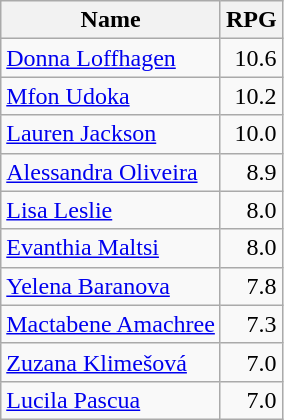<table class=wikitable>
<tr>
<th>Name</th>
<th>RPG</th>
</tr>
<tr>
<td> <a href='#'>Donna Loffhagen</a></td>
<td align=right>10.6</td>
</tr>
<tr>
<td> <a href='#'>Mfon Udoka</a></td>
<td align=right>10.2</td>
</tr>
<tr>
<td> <a href='#'>Lauren Jackson</a></td>
<td align=right>10.0</td>
</tr>
<tr>
<td> <a href='#'>Alessandra Oliveira</a></td>
<td align=right>8.9</td>
</tr>
<tr>
<td> <a href='#'>Lisa Leslie</a></td>
<td align=right>8.0</td>
</tr>
<tr>
<td> <a href='#'>Evanthia Maltsi</a></td>
<td align=right>8.0</td>
</tr>
<tr>
<td> <a href='#'>Yelena Baranova</a></td>
<td align=right>7.8</td>
</tr>
<tr>
<td> <a href='#'>Mactabene Amachree</a></td>
<td align=right>7.3</td>
</tr>
<tr>
<td> <a href='#'>Zuzana Klimešová</a></td>
<td align=right>7.0</td>
</tr>
<tr>
<td> <a href='#'>Lucila Pascua</a></td>
<td align=right>7.0</td>
</tr>
</table>
